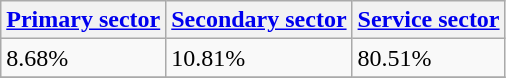<table class="wikitable" border="1">
<tr>
<th><a href='#'>Primary sector</a></th>
<th><a href='#'>Secondary sector</a></th>
<th><a href='#'>Service sector</a></th>
</tr>
<tr>
<td>8.68%</td>
<td>10.81%</td>
<td>80.51%</td>
</tr>
<tr>
</tr>
</table>
